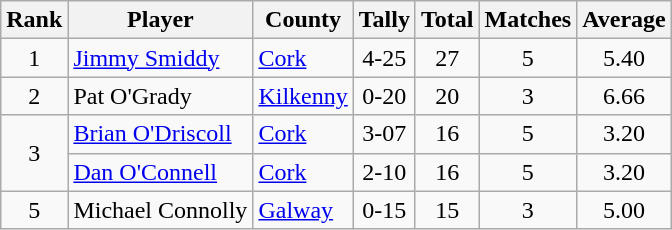<table class="wikitable">
<tr>
<th>Rank</th>
<th>Player</th>
<th>County</th>
<th>Tally</th>
<th>Total</th>
<th>Matches</th>
<th>Average</th>
</tr>
<tr>
<td rowspan=1 align=center>1</td>
<td><a href='#'>Jimmy Smiddy</a></td>
<td><a href='#'>Cork</a></td>
<td align=center>4-25</td>
<td align=center>27</td>
<td align=center>5</td>
<td align=center>5.40</td>
</tr>
<tr>
<td rowspan=1 align=center>2</td>
<td>Pat O'Grady</td>
<td><a href='#'>Kilkenny</a></td>
<td align=center>0-20</td>
<td align=center>20</td>
<td align=center>3</td>
<td align=center>6.66</td>
</tr>
<tr>
<td rowspan=2 align=center>3</td>
<td><a href='#'>Brian O'Driscoll</a></td>
<td><a href='#'>Cork</a></td>
<td align=center>3-07</td>
<td align=center>16</td>
<td align=center>5</td>
<td align=center>3.20</td>
</tr>
<tr>
<td><a href='#'>Dan O'Connell</a></td>
<td><a href='#'>Cork</a></td>
<td align=center>2-10</td>
<td align=center>16</td>
<td align=center>5</td>
<td align=center>3.20</td>
</tr>
<tr>
<td rowspan=1 align=center>5</td>
<td>Michael Connolly</td>
<td><a href='#'>Galway</a></td>
<td align=center>0-15</td>
<td align=center>15</td>
<td align=center>3</td>
<td align=center>5.00</td>
</tr>
</table>
